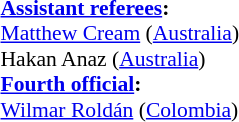<table width=50% style="font-size: 90%">
<tr>
<td><br><strong><a href='#'>Assistant referees</a>:</strong>
<br><a href='#'>Matthew Cream</a> (<a href='#'>Australia</a>)
<br>Hakan Anaz (<a href='#'>Australia</a>)
<br><strong><a href='#'>Fourth official</a>:</strong>
<br><a href='#'>Wilmar Roldán</a> (<a href='#'>Colombia</a>)</td>
</tr>
</table>
